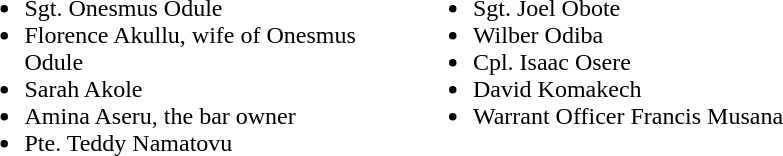<table style="background-color: transparent; width: 600px">
<tr>
<td width="300px" align="left" valign="top"><br><ul><li>Sgt. Onesmus Odule</li><li>Florence Akullu, wife of Onesmus Odule</li><li>Sarah Akole</li><li>Amina Aseru, the bar owner</li><li>Pte. Teddy Namatovu</li></ul></td>
<td width="300px" align="left" valign="top"><br><ul><li>Sgt. Joel Obote</li><li>Wilber Odiba</li><li>Cpl. Isaac Osere</li><li>David Komakech</li><li>Warrant Officer Francis Musana</li></ul></td>
</tr>
</table>
